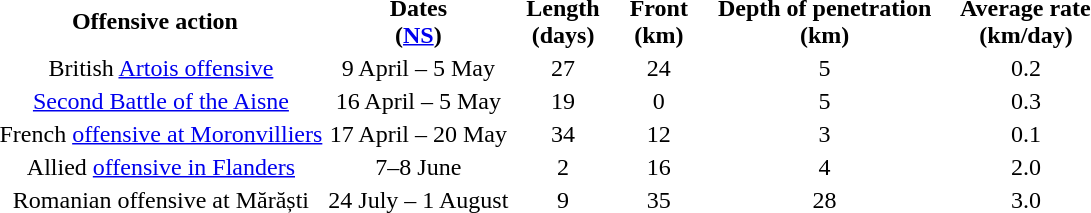<table>
<tr>
<th>Offensive action  </th>
<th>  Dates   <br> (<a href='#'>NS</a>)</th>
<th>  Length   <br> (days)</th>
<th>  Front   <br>(km)</th>
<th>  Depth of penetration   <br> (km)</th>
<th>  Average rate   <br> (km/day)</th>
</tr>
<tr align="center">
<td>British <a href='#'>Artois offensive</a></td>
<td>9 April – 5 May</td>
<td>27</td>
<td>24</td>
<td>5</td>
<td>0.2</td>
</tr>
<tr align="center">
<td><a href='#'>Second Battle of the Aisne</a></td>
<td>16 April – 5 May</td>
<td>19</td>
<td>0</td>
<td>5</td>
<td>0.3</td>
</tr>
<tr align="center">
<td>French <a href='#'>offensive at Moronvilliers</a></td>
<td>17 April – 20 May</td>
<td>34</td>
<td>12</td>
<td>3</td>
<td>0.1</td>
</tr>
<tr align="center">
<td>Allied <a href='#'>offensive in Flanders</a></td>
<td>7–8 June</td>
<td>2</td>
<td>16</td>
<td>4</td>
<td>2.0</td>
</tr>
<tr align="center">
<td>Romanian offensive at Mărăști</td>
<td>24 July – 1 August</td>
<td>9</td>
<td>35</td>
<td>28</td>
<td>3.0</td>
</tr>
</table>
